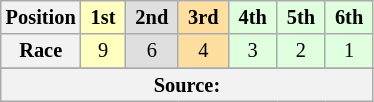<table class="wikitable" style="font-size: 85%; text-align:center">
<tr>
<th>Position</th>
<th style="background-color:#ffffbf"> 1st </th>
<th style="background-color:#dfdfdf"> 2nd </th>
<th style="background-color:#ffdf9f"> 3rd </th>
<th style="background-color:#dfffdf"> 4th </th>
<th style="background-color:#dfffdf"> 5th </th>
<th style="background-color:#dfffdf"> 6th </th>
</tr>
<tr>
<th>Race</th>
<td style="background-color:#ffffbf">9</td>
<td style="background-color:#dfdfdf">6</td>
<td style="background-color:#ffdf9f">4</td>
<td style="background-color:#dfffdf">3</td>
<td style="background-color:#dfffdf">2</td>
<td style="background-color:#dfffdf">1</td>
</tr>
<tr>
</tr>
<tr class="sortbottom">
<th colspan="7">Source:</th>
</tr>
</table>
